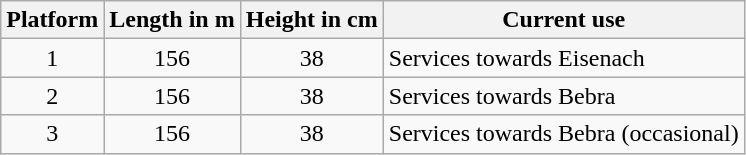<table class="wikitable">
<tr>
<th>Platform</th>
<th>Length in m</th>
<th>Height in cm</th>
<th>Current use</th>
</tr>
<tr>
<td align="center">1</td>
<td align="center">156</td>
<td align="center">38</td>
<td>Services towards Eisenach</td>
</tr>
<tr>
<td align="center">2</td>
<td align="center">156</td>
<td align="center">38</td>
<td>Services towards Bebra</td>
</tr>
<tr>
<td align="center">3</td>
<td align="center">156</td>
<td align="center">38</td>
<td>Services towards Bebra (occasional)</td>
</tr>
</table>
